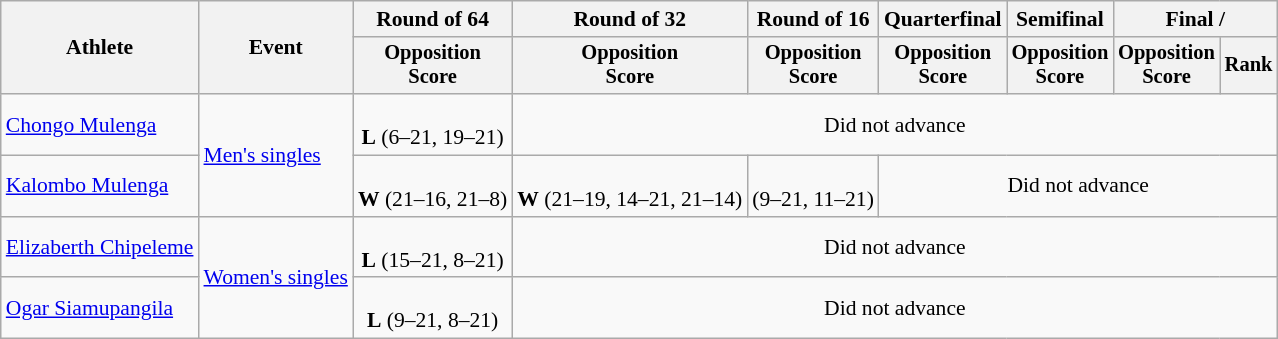<table class=wikitable style="font-size:90%">
<tr>
<th rowspan=2>Athlete</th>
<th rowspan=2>Event</th>
<th>Round of 64</th>
<th>Round of 32</th>
<th>Round of 16</th>
<th>Quarterfinal</th>
<th>Semifinal</th>
<th colspan=2>Final / </th>
</tr>
<tr style="font-size:95%">
<th>Opposition<br>Score</th>
<th>Opposition<br>Score</th>
<th>Opposition<br>Score</th>
<th>Opposition<br>Score</th>
<th>Opposition<br>Score</th>
<th>Opposition<br>Score</th>
<th>Rank</th>
</tr>
<tr align=center>
<td align=left><a href='#'>Chongo Mulenga</a></td>
<td align=left rowspan=2><a href='#'>Men's singles</a></td>
<td><br><strong>L</strong> (6–21, 19–21)</td>
<td colspan="6">Did not advance</td>
</tr>
<tr align=center>
<td align=left><a href='#'>Kalombo Mulenga</a></td>
<td><br><strong>W</strong> (21–16, 21–8)</td>
<td><br><strong>W</strong> (21–19, 14–21, 21–14)</td>
<td><br> (9–21, 11–21)</td>
<td colspan="4">Did not advance</td>
</tr>
<tr align=center>
<td align=left><a href='#'>Elizaberth Chipeleme</a></td>
<td align=left rowspan=2><a href='#'>Women's singles</a></td>
<td><br><strong>L</strong> (15–21, 8–21)</td>
<td colspan="6">Did not advance</td>
</tr>
<tr align=center>
<td align=left><a href='#'>Ogar Siamupangila</a></td>
<td><br><strong>L</strong> (9–21, 8–21)</td>
<td colspan="6">Did not advance</td>
</tr>
</table>
